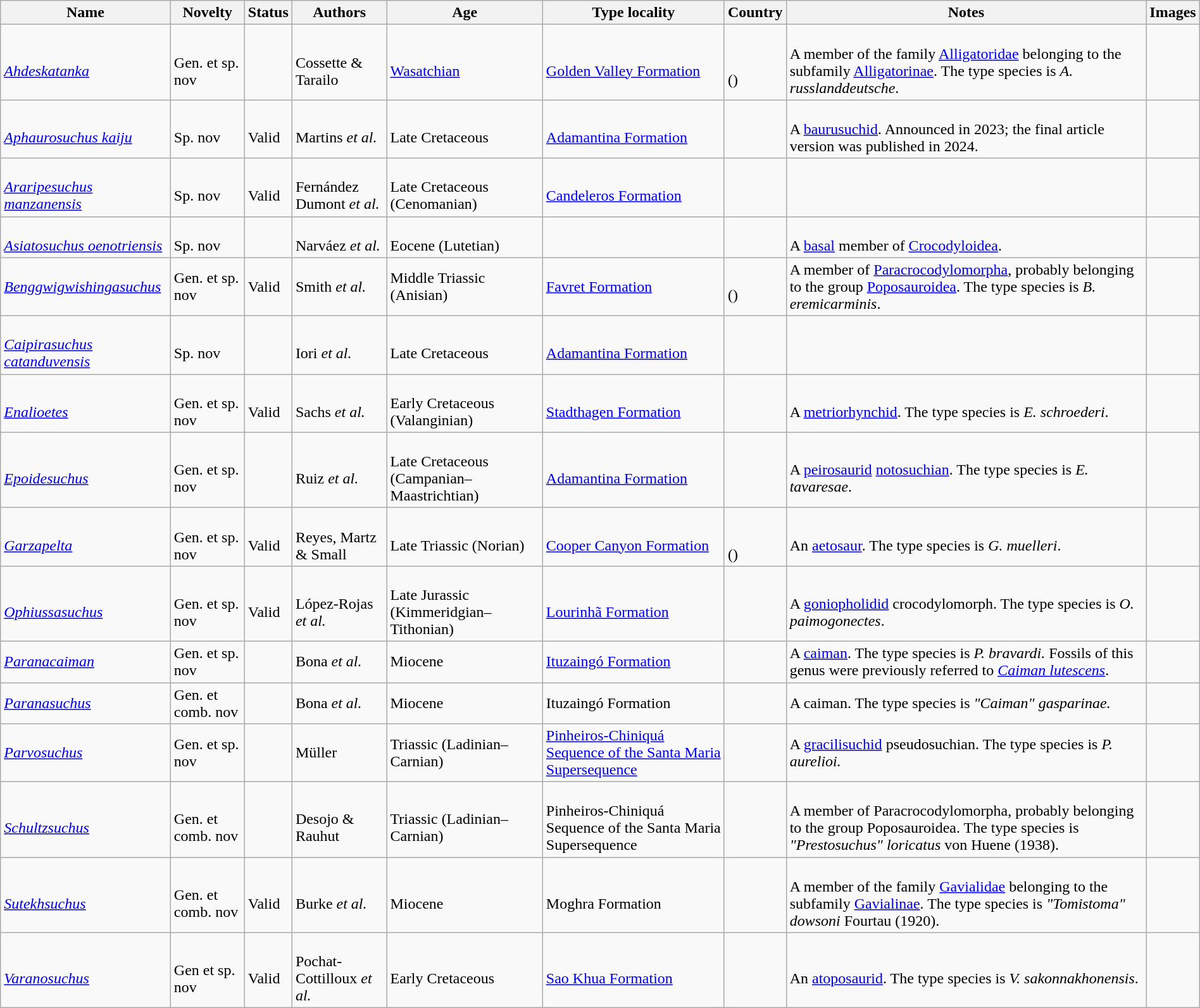<table class="wikitable sortable" width="100%" align="center">
<tr>
<th>Name</th>
<th>Novelty</th>
<th>Status</th>
<th>Authors</th>
<th>Age</th>
<th>Type locality</th>
<th>Country</th>
<th>Notes</th>
<th>Images</th>
</tr>
<tr>
<td><br><em><a href='#'>Ahdeskatanka</a></em></td>
<td><br>Gen. et sp. nov</td>
<td></td>
<td><br>Cossette & Tarailo</td>
<td><br><a href='#'>Wasatchian</a></td>
<td><br><a href='#'>Golden Valley Formation</a></td>
<td><br><br>()</td>
<td><br>A member of the family <a href='#'>Alligatoridae</a> belonging to the subfamily <a href='#'>Alligatorinae</a>. The type species is <em>A. russlanddeutsche</em>.</td>
<td><br></td>
</tr>
<tr>
<td><br><em><a href='#'>Aphaurosuchus kaiju</a></em></td>
<td><br>Sp. nov</td>
<td><br>Valid</td>
<td><br>Martins <em>et al.</em></td>
<td><br>Late Cretaceous</td>
<td><br><a href='#'>Adamantina Formation</a></td>
<td><br></td>
<td><br>A <a href='#'>baurusuchid</a>. Announced in 2023; the final article version was published in 2024.</td>
<td></td>
</tr>
<tr>
<td><br><em><a href='#'>Araripesuchus manzanensis</a></em></td>
<td><br>Sp. nov</td>
<td><br>Valid</td>
<td><br>Fernández Dumont <em>et al.</em></td>
<td><br>Late Cretaceous (Cenomanian)</td>
<td><br><a href='#'>Candeleros Formation</a></td>
<td><br></td>
<td></td>
<td></td>
</tr>
<tr>
<td><br><em><a href='#'>Asiatosuchus oenotriensis</a></em></td>
<td><br>Sp. nov</td>
<td></td>
<td><br>Narváez <em>et al.</em></td>
<td><br>Eocene (Lutetian)</td>
<td></td>
<td><br></td>
<td><br>A <a href='#'>basal</a> member of <a href='#'>Crocodyloidea</a>.</td>
<td></td>
</tr>
<tr>
<td><em><a href='#'>Benggwigwishingasuchus</a></em></td>
<td>Gen. et sp. nov</td>
<td>Valid</td>
<td>Smith <em>et al.</em></td>
<td>Middle Triassic (Anisian)</td>
<td><a href='#'>Favret Formation</a></td>
<td><br>()</td>
<td>A member of <a href='#'>Paracrocodylomorpha</a>, probably belonging to the group <a href='#'>Poposauroidea</a>. The type species is <em>B. eremicarminis</em>.</td>
<td></td>
</tr>
<tr>
<td><br><em><a href='#'>Caipirasuchus catanduvensis</a></em></td>
<td><br>Sp. nov</td>
<td></td>
<td><br>Iori <em>et al.</em></td>
<td><br>Late Cretaceous</td>
<td><br><a href='#'>Adamantina Formation</a></td>
<td><br></td>
<td></td>
<td></td>
</tr>
<tr>
<td><br><em><a href='#'>Enalioetes</a></em></td>
<td><br>Gen. et sp. nov</td>
<td><br>Valid</td>
<td><br>Sachs <em>et al.</em></td>
<td><br>Early Cretaceous (Valanginian)</td>
<td><br><a href='#'>Stadthagen Formation</a></td>
<td><br></td>
<td><br>A <a href='#'>metriorhynchid</a>. The type species is <em>E. schroederi</em>.</td>
<td></td>
</tr>
<tr>
<td><br><em><a href='#'>Epoidesuchus</a></em></td>
<td><br>Gen. et sp. nov</td>
<td></td>
<td><br>Ruiz <em>et al.</em></td>
<td><br>Late Cretaceous (Campanian–Maastrichtian)</td>
<td><br><a href='#'>Adamantina Formation</a></td>
<td><br></td>
<td><br>A <a href='#'>peirosaurid</a> <a href='#'>notosuchian</a>. The type species is <em>E. tavaresae</em>.</td>
<td></td>
</tr>
<tr>
<td><br><em><a href='#'>Garzapelta</a></em></td>
<td><br>Gen. et sp. nov</td>
<td><br>Valid</td>
<td><br>Reyes, Martz & Small</td>
<td><br>Late Triassic (Norian)</td>
<td><br><a href='#'>Cooper Canyon Formation</a></td>
<td><br><br>()</td>
<td><br>An <a href='#'>aetosaur</a>. The type species is <em>G. muelleri</em>.</td>
<td></td>
</tr>
<tr>
<td><br><em><a href='#'>Ophiussasuchus</a></em></td>
<td><br>Gen. et sp. nov</td>
<td><br>Valid</td>
<td><br>López-Rojas <em>et al.</em></td>
<td><br>Late Jurassic (Kimmeridgian–Tithonian)</td>
<td><br><a href='#'>Lourinhã Formation</a></td>
<td><br></td>
<td><br>A <a href='#'>goniopholidid</a> crocodylomorph. The type species is <em>O. paimogonectes</em>.</td>
<td></td>
</tr>
<tr>
<td><em><a href='#'>Paranacaiman</a></em></td>
<td>Gen. et sp. nov</td>
<td></td>
<td>Bona <em>et al.</em></td>
<td>Miocene</td>
<td><a href='#'>Ituzaingó Formation</a></td>
<td></td>
<td>A <a href='#'>caiman</a>. The type species is <em>P. bravardi.</em> Fossils of this genus were previously referred to <em><a href='#'>Caiman lutescens</a></em>.</td>
<td></td>
</tr>
<tr>
<td><em><a href='#'>Paranasuchus</a></em></td>
<td>Gen. et comb. nov</td>
<td></td>
<td>Bona <em>et al.</em></td>
<td>Miocene</td>
<td>Ituzaingó Formation</td>
<td></td>
<td>A caiman. The type species is <em>"Caiman" gasparinae.</em></td>
<td></td>
</tr>
<tr>
<td><em><a href='#'>Parvosuchus</a></em></td>
<td>Gen. et sp. nov</td>
<td></td>
<td>Müller</td>
<td>Triassic (Ladinian–Carnian)</td>
<td><a href='#'>Pinheiros-Chiniquá Sequence of the Santa Maria Supersequence</a></td>
<td></td>
<td>A <a href='#'>gracilisuchid</a> pseudosuchian. The type species is <em>P. aurelioi.</em></td>
<td></td>
</tr>
<tr>
<td><br><em><a href='#'>Schultzsuchus</a></em></td>
<td><br>Gen. et comb. nov</td>
<td></td>
<td><br>Desojo & Rauhut</td>
<td><br>Triassic (Ladinian–Carnian)</td>
<td><br>Pinheiros-Chiniquá Sequence of the Santa Maria Supersequence</td>
<td><br></td>
<td><br>A member of Paracrocodylomorpha, probably belonging to the group Poposauroidea. The type species is <em>"Prestosuchus" loricatus</em> von Huene (1938).</td>
<td></td>
</tr>
<tr>
<td><br><em><a href='#'>Sutekhsuchus</a></em></td>
<td><br>Gen. et comb. nov</td>
<td><br>Valid</td>
<td><br>Burke <em>et al.</em></td>
<td><br>Miocene</td>
<td><br>Moghra Formation</td>
<td><br><br>
</td>
<td><br>A member of the family <a href='#'>Gavialidae</a> belonging to the subfamily <a href='#'>Gavialinae</a>. The type species is <em>"Tomistoma" dowsoni</em> Fourtau (1920).</td>
<td><br></td>
</tr>
<tr>
<td><br><em><a href='#'>Varanosuchus</a></em></td>
<td><br>Gen et sp. nov</td>
<td><br>Valid</td>
<td><br>Pochat-Cottilloux <em>et al.</em></td>
<td><br>Early Cretaceous</td>
<td><br><a href='#'>Sao Khua Formation</a></td>
<td><br></td>
<td><br>An <a href='#'>atoposaurid</a>. The type species is <em>V. sakonnakhonensis</em>.</td>
<td></td>
</tr>
</table>
